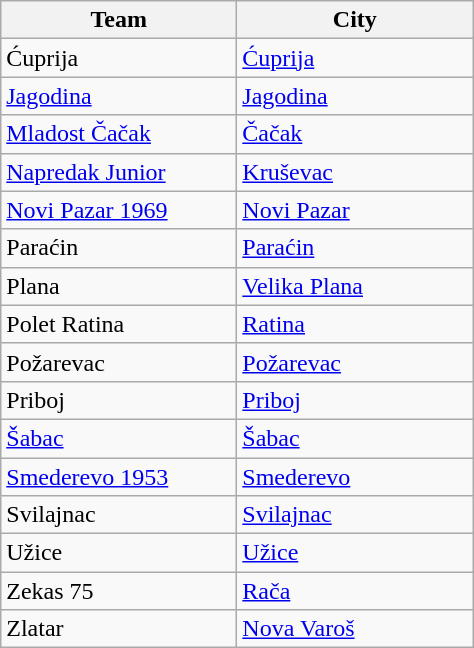<table class="wikitable sortable">
<tr>
<th width=150>Team</th>
<th width=150>City</th>
</tr>
<tr>
<td>Ćuprija</td>
<td><a href='#'>Ćuprija</a></td>
</tr>
<tr>
<td><a href='#'>Jagodina</a></td>
<td><a href='#'>Jagodina</a></td>
</tr>
<tr>
<td><a href='#'>Mladost Čačak</a></td>
<td><a href='#'>Čačak</a></td>
</tr>
<tr>
<td><a href='#'>Napredak Junior</a></td>
<td><a href='#'>Kruševac</a></td>
</tr>
<tr>
<td><a href='#'>Novi Pazar 1969</a></td>
<td><a href='#'>Novi Pazar</a></td>
</tr>
<tr>
<td>Paraćin</td>
<td><a href='#'>Paraćin</a></td>
</tr>
<tr>
<td>Plana</td>
<td><a href='#'>Velika Plana</a></td>
</tr>
<tr>
<td>Polet Ratina</td>
<td><a href='#'>Ratina</a></td>
</tr>
<tr>
<td>Požarevac</td>
<td><a href='#'>Požarevac</a></td>
</tr>
<tr>
<td>Priboj</td>
<td><a href='#'>Priboj</a></td>
</tr>
<tr>
<td><a href='#'>Šabac</a></td>
<td><a href='#'>Šabac</a></td>
</tr>
<tr>
<td><a href='#'>Smederevo 1953</a></td>
<td><a href='#'>Smederevo</a></td>
</tr>
<tr>
<td>Svilajnac</td>
<td><a href='#'>Svilajnac</a></td>
</tr>
<tr>
<td>Užice</td>
<td><a href='#'>Užice</a></td>
</tr>
<tr>
<td>Zekas 75</td>
<td><a href='#'>Rača</a></td>
</tr>
<tr>
<td>Zlatar</td>
<td><a href='#'>Nova Varoš</a></td>
</tr>
</table>
